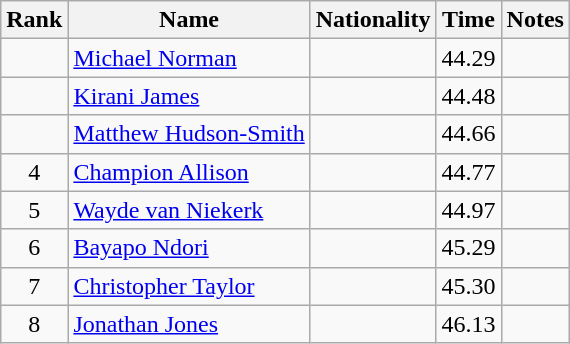<table class="wikitable sortable" style="text-align:center">
<tr>
<th>Rank</th>
<th>Name</th>
<th>Nationality</th>
<th>Time</th>
<th>Notes</th>
</tr>
<tr>
<td></td>
<td align="left"><a href='#'>Michael Norman</a></td>
<td align="left"></td>
<td>44.29</td>
<td></td>
</tr>
<tr>
<td></td>
<td align="left"><a href='#'>Kirani James</a></td>
<td align="left"></td>
<td>44.48</td>
<td></td>
</tr>
<tr>
<td></td>
<td align="left"><a href='#'>Matthew Hudson-Smith</a></td>
<td align="left"></td>
<td>44.66</td>
<td></td>
</tr>
<tr>
<td>4</td>
<td align="left"><a href='#'>Champion Allison</a></td>
<td align="left"></td>
<td>44.77</td>
<td></td>
</tr>
<tr>
<td>5</td>
<td align="left"><a href='#'>Wayde van Niekerk</a></td>
<td align="left"></td>
<td>44.97</td>
<td></td>
</tr>
<tr>
<td>6</td>
<td align="left"><a href='#'>Bayapo Ndori</a></td>
<td align="left"></td>
<td>45.29</td>
<td></td>
</tr>
<tr>
<td>7</td>
<td align="left"><a href='#'>Christopher Taylor</a></td>
<td align="left"></td>
<td>45.30</td>
<td></td>
</tr>
<tr>
<td>8</td>
<td align="left"><a href='#'>Jonathan Jones</a></td>
<td align="left"></td>
<td>46.13</td>
<td></td>
</tr>
</table>
